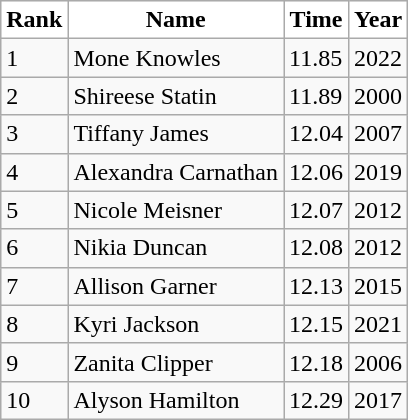<table class="wikitable">
<tr>
<th style="background:white">Rank</th>
<th style="background:white">Name</th>
<th style="background:white">Time</th>
<th style="background:white">Year</th>
</tr>
<tr>
<td>1</td>
<td>Mone Knowles</td>
<td>11.85</td>
<td>2022</td>
</tr>
<tr>
<td>2</td>
<td>Shireese Statin</td>
<td>11.89</td>
<td>2000</td>
</tr>
<tr>
<td>3</td>
<td>Tiffany James</td>
<td>12.04</td>
<td>2007</td>
</tr>
<tr>
<td>4</td>
<td>Alexandra Carnathan</td>
<td>12.06</td>
<td>2019</td>
</tr>
<tr>
<td>5</td>
<td>Nicole Meisner</td>
<td>12.07</td>
<td>2012</td>
</tr>
<tr>
<td>6</td>
<td>Nikia Duncan</td>
<td>12.08</td>
<td>2012</td>
</tr>
<tr>
<td>7</td>
<td>Allison Garner</td>
<td>12.13</td>
<td>2015</td>
</tr>
<tr>
<td>8</td>
<td>Kyri Jackson</td>
<td>12.15</td>
<td>2021</td>
</tr>
<tr>
<td>9</td>
<td>Zanita Clipper</td>
<td>12.18</td>
<td>2006</td>
</tr>
<tr>
<td>10</td>
<td>Alyson Hamilton</td>
<td>12.29</td>
<td>2017</td>
</tr>
</table>
